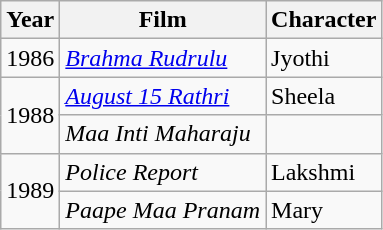<table class="wikitable sortable">
<tr>
<th>Year</th>
<th>Film</th>
<th>Character</th>
</tr>
<tr>
<td rowspan ="1">1986</td>
<td><em><a href='#'>Brahma Rudrulu</a></em></td>
<td>Jyothi</td>
</tr>
<tr>
<td rowspan="2">1988</td>
<td><em><a href='#'>August 15 Rathri</a></em></td>
<td>Sheela</td>
</tr>
<tr>
<td><em>Maa Inti Maharaju</em></td>
<td></td>
</tr>
<tr>
<td rowspan="2">1989</td>
<td><em>Police Report</em></td>
<td>Lakshmi</td>
</tr>
<tr>
<td><em>Paape Maa Pranam</em></td>
<td>Mary</td>
</tr>
</table>
